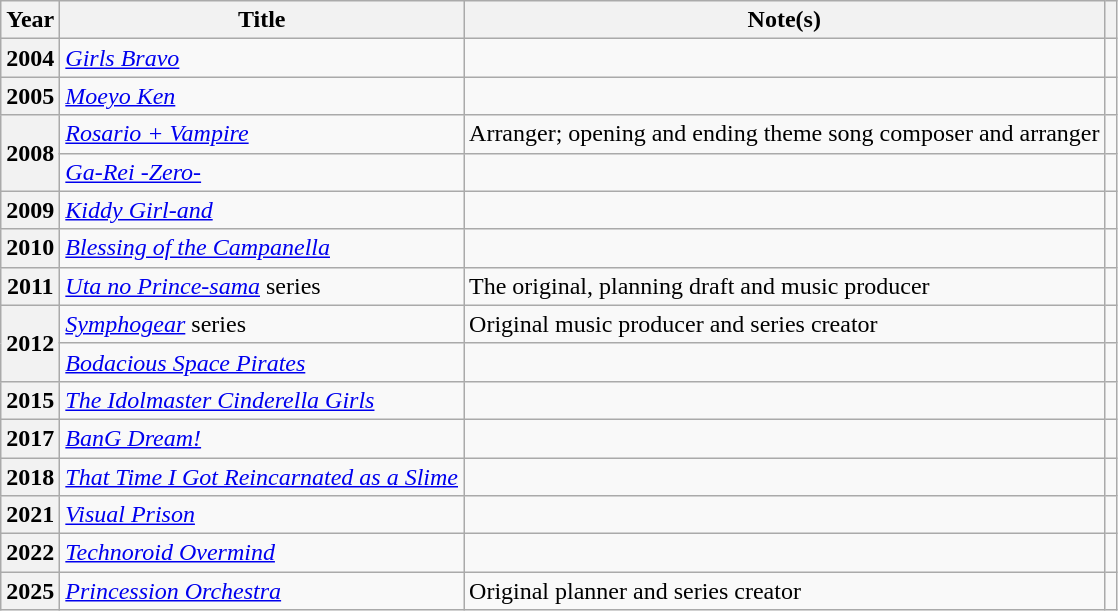<table class="wikitable sortable">
<tr>
<th>Year</th>
<th>Title</th>
<th class="unsortable">Note(s)</th>
<th class="unsortable"></th>
</tr>
<tr>
<th>2004</th>
<td><em><a href='#'>Girls Bravo</a></em></td>
<td></td>
<td></td>
</tr>
<tr>
<th>2005</th>
<td><em><a href='#'>Moeyo Ken</a></em></td>
<td></td>
<td></td>
</tr>
<tr>
<th rowspan="2">2008</th>
<td><em><a href='#'>Rosario + Vampire</a></em></td>
<td>Arranger; opening and ending theme song composer and arranger</td>
<td></td>
</tr>
<tr>
<td><em><a href='#'>Ga-Rei -Zero-</a></em></td>
<td></td>
<td></td>
</tr>
<tr>
<th>2009</th>
<td><em><a href='#'>Kiddy Girl-and</a></em></td>
<td></td>
<td></td>
</tr>
<tr>
<th>2010</th>
<td><em><a href='#'>Blessing of the Campanella</a></em></td>
<td></td>
<td></td>
</tr>
<tr>
<th>2011</th>
<td><em><a href='#'>Uta no Prince-sama</a></em> series</td>
<td>The original, planning draft and music producer</td>
<td></td>
</tr>
<tr>
<th rowspan="2">2012</th>
<td><em><a href='#'>Symphogear</a></em> series</td>
<td>Original music producer and series creator</td>
<td></td>
</tr>
<tr>
<td><em><a href='#'>Bodacious Space Pirates</a></em></td>
<td></td>
<td></td>
</tr>
<tr>
<th>2015</th>
<td><em><a href='#'>The Idolmaster Cinderella Girls</a></em></td>
<td></td>
<td></td>
</tr>
<tr>
<th>2017</th>
<td><em><a href='#'>BanG Dream!</a></em></td>
<td></td>
<td></td>
</tr>
<tr>
<th>2018</th>
<td><em><a href='#'>That Time I Got Reincarnated as a Slime</a></em></td>
<td></td>
<td></td>
</tr>
<tr>
<th>2021</th>
<td><em><a href='#'>Visual Prison</a></em></td>
<td></td>
<td></td>
</tr>
<tr>
<th>2022</th>
<td><em><a href='#'>Technoroid Overmind</a></em></td>
<td></td>
<td></td>
</tr>
<tr>
<th>2025</th>
<td><em><a href='#'>Princession Orchestra</a></em></td>
<td>Original planner and series creator</td>
<td></td>
</tr>
</table>
